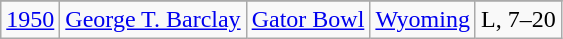<table class="wikitable">
<tr>
</tr>
<tr>
<td><a href='#'>1950</a></td>
<td><a href='#'>George T. Barclay</a></td>
<td><a href='#'>Gator Bowl</a></td>
<td><a href='#'>Wyoming</a></td>
<td>L, 7–20</td>
</tr>
</table>
